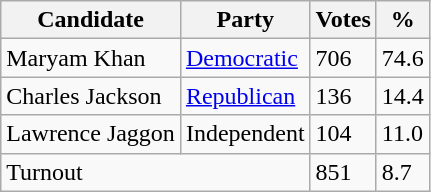<table class="wikitable">
<tr>
<th>Candidate</th>
<th>Party</th>
<th>Votes</th>
<th>%</th>
</tr>
<tr>
<td>Maryam Khan</td>
<td><a href='#'>Democratic</a></td>
<td>706</td>
<td>74.6</td>
</tr>
<tr>
<td>Charles Jackson</td>
<td><a href='#'>Republican</a></td>
<td>136</td>
<td>14.4</td>
</tr>
<tr>
<td>Lawrence Jaggon</td>
<td>Independent</td>
<td>104</td>
<td>11.0</td>
</tr>
<tr>
<td colspan="2">Turnout</td>
<td>851</td>
<td>8.7</td>
</tr>
</table>
